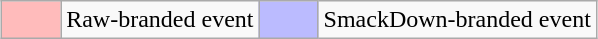<table class="wikitable" style="margin: 0 auto">
<tr>
<td style="background:#FBB; width:2em"></td>
<td Raw (WWE brand)>Raw-branded event</td>
<td style="background:#BBF; width:2em"></td>
<td SmackDown (WWE brand)>SmackDown-branded event</td>
</tr>
</table>
